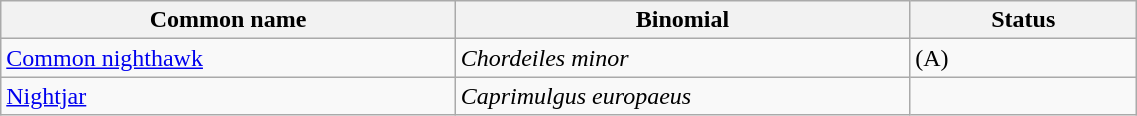<table style="width:60%;" class="wikitable">
<tr>
<th width=40%>Common name</th>
<th width=40%>Binomial</th>
<th width=20%>Status</th>
</tr>
<tr>
<td><a href='#'>Common nighthawk</a></td>
<td><em>Chordeiles minor</em></td>
<td>(A)</td>
</tr>
<tr>
<td><a href='#'>Nightjar</a></td>
<td><em>Caprimulgus europaeus</em></td>
<td></td>
</tr>
</table>
